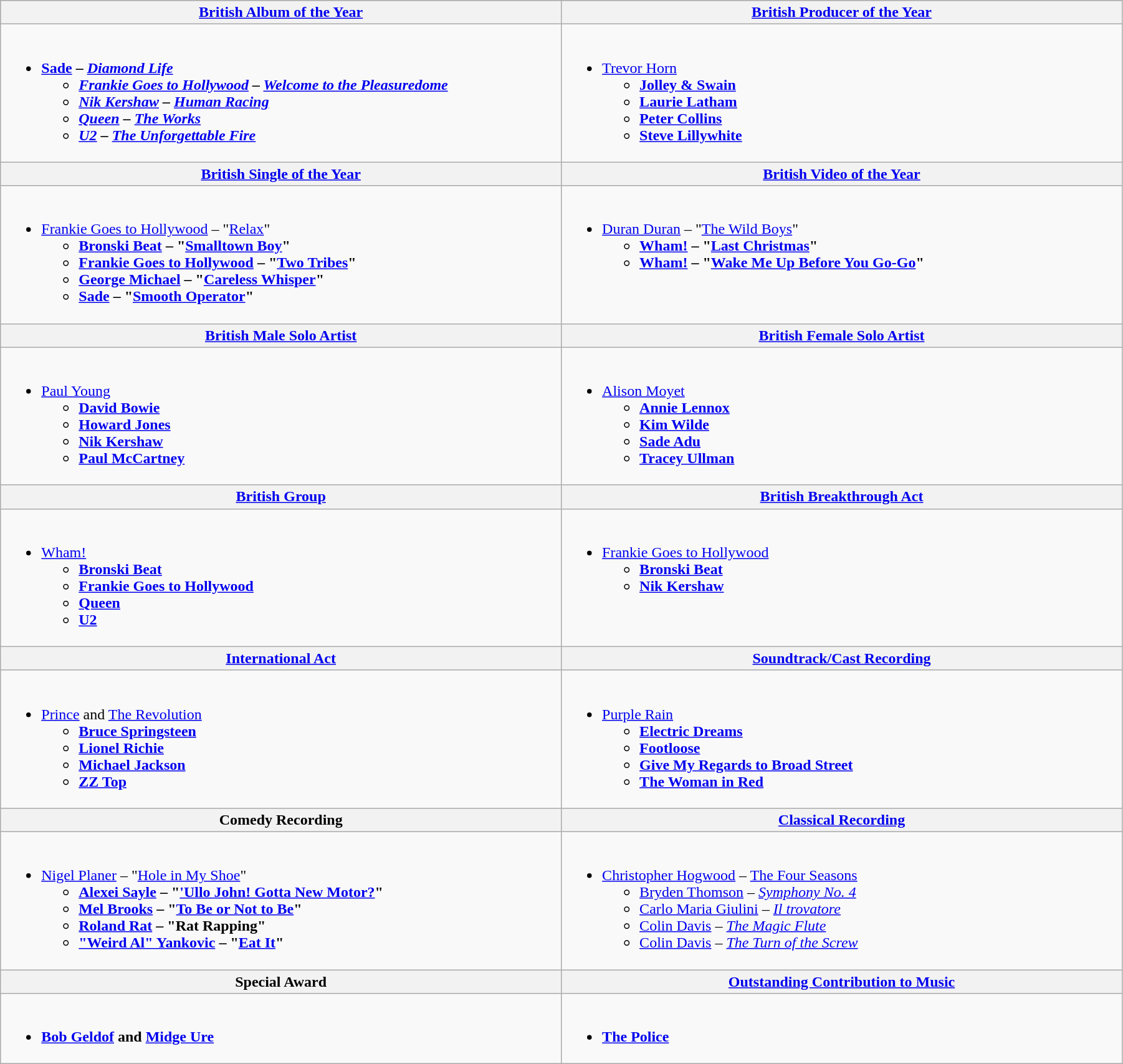<table class="wikitable" style="width:95%">
<tr bgcolor="#bebebe">
<th width="50%"><a href='#'>British Album of the Year</a></th>
<th width="50%"><a href='#'>British Producer of the Year</a></th>
</tr>
<tr>
<td valign="top"><br><ul><li><strong><a href='#'>Sade</a> – <em><a href='#'>Diamond Life</a><strong><em><ul><li><a href='#'>Frankie Goes to Hollywood</a> – </em><a href='#'>Welcome to the Pleasuredome</a><em></li><li><a href='#'>Nik Kershaw</a> – </em><a href='#'>Human Racing</a><em></li><li><a href='#'>Queen</a> – </em><a href='#'>The Works</a><em></li><li><a href='#'>U2</a> – </em><a href='#'>The Unforgettable Fire</a><em></li></ul></li></ul></td>
<td valign="top"><br><ul><li></strong><a href='#'>Trevor Horn</a><strong><ul><li><a href='#'>Jolley & Swain</a></li><li><a href='#'>Laurie Latham</a></li><li><a href='#'>Peter Collins</a></li><li><a href='#'>Steve Lillywhite</a></li></ul></li></ul></td>
</tr>
<tr>
<th width="50%"><a href='#'>British Single of the Year</a></th>
<th width="50%"><a href='#'>British Video of the Year</a></th>
</tr>
<tr>
<td valign="top"><br><ul><li></strong><a href='#'>Frankie Goes to Hollywood</a> – "<a href='#'>Relax</a>"<strong><ul><li><a href='#'>Bronski Beat</a> – "<a href='#'>Smalltown Boy</a>"</li><li><a href='#'>Frankie Goes to Hollywood</a> – "<a href='#'>Two Tribes</a>"</li><li><a href='#'>George Michael</a> – "<a href='#'>Careless Whisper</a>"</li><li><a href='#'>Sade</a> – "<a href='#'>Smooth Operator</a>"</li></ul></li></ul></td>
<td valign="top"><br><ul><li></strong><a href='#'>Duran Duran</a> – "<a href='#'>The Wild Boys</a>"<strong><ul><li><a href='#'>Wham!</a> – "<a href='#'>Last Christmas</a>"</li><li><a href='#'>Wham!</a> – "<a href='#'>Wake Me Up Before You Go-Go</a>"</li></ul></li></ul></td>
</tr>
<tr>
<th width="50%"><a href='#'>British Male Solo Artist</a></th>
<th width="50%"><a href='#'>British Female Solo Artist</a></th>
</tr>
<tr>
<td valign="top"><br><ul><li></strong><a href='#'>Paul Young</a><strong><ul><li><a href='#'>David Bowie</a></li><li><a href='#'>Howard Jones</a></li><li><a href='#'>Nik Kershaw</a></li><li><a href='#'>Paul McCartney</a></li></ul></li></ul></td>
<td valign="top"><br><ul><li></strong><a href='#'>Alison Moyet</a><strong><ul><li><a href='#'>Annie Lennox</a></li><li><a href='#'>Kim Wilde</a></li><li><a href='#'>Sade Adu</a></li><li><a href='#'>Tracey Ullman</a></li></ul></li></ul></td>
</tr>
<tr>
<th width="50%"><a href='#'>British Group</a></th>
<th width="50%"><a href='#'>British Breakthrough Act</a></th>
</tr>
<tr>
<td valign="top"><br><ul><li></strong><a href='#'>Wham!</a><strong><ul><li><a href='#'>Bronski Beat</a></li><li><a href='#'>Frankie Goes to Hollywood</a></li><li><a href='#'>Queen</a></li><li><a href='#'>U2</a></li></ul></li></ul></td>
<td valign="top"><br><ul><li></strong><a href='#'>Frankie Goes to Hollywood</a><strong><ul><li><a href='#'>Bronski Beat</a></li><li><a href='#'>Nik Kershaw</a></li></ul></li></ul></td>
</tr>
<tr>
<th width="50%"><a href='#'>International Act</a></th>
<th width="50%"><a href='#'>Soundtrack/Cast Recording</a></th>
</tr>
<tr>
<td valign="top"><br><ul><li></strong><a href='#'>Prince</a> and <a href='#'>The Revolution</a><strong><ul><li><a href='#'>Bruce Springsteen</a></li><li><a href='#'>Lionel Richie</a></li><li><a href='#'>Michael Jackson</a></li><li><a href='#'>ZZ Top</a></li></ul></li></ul></td>
<td valign="top"><br><ul><li></em></strong><a href='#'>Purple Rain</a><strong><em><ul><li></em><a href='#'>Electric Dreams</a><em></li><li></em><a href='#'>Footloose</a><em></li><li></em><a href='#'>Give My Regards to Broad Street</a><em></li><li></em><a href='#'>The Woman in Red</a><em></li></ul></li></ul></td>
</tr>
<tr>
<th width="50%">Comedy Recording</th>
<th width="50%"><a href='#'>Classical Recording</a></th>
</tr>
<tr>
<td valign="top"><br><ul><li></strong><a href='#'>Nigel Planer</a> – "<a href='#'>Hole in My Shoe</a>"<strong><ul><li><a href='#'>Alexei Sayle</a> – "<a href='#'>'Ullo John! Gotta New Motor?</a>"</li><li><a href='#'>Mel Brooks</a> – "<a href='#'>To Be or Not to Be</a>"</li><li><a href='#'>Roland Rat</a> – "Rat Rapping"</li><li><a href='#'>"Weird Al" Yankovic</a> – "<a href='#'>Eat It</a>"</li></ul></li></ul></td>
<td valign="top"><br><ul><li></strong><a href='#'>Christopher Hogwood</a> – </em><a href='#'>The Four Seasons</a></em></strong><ul><li><a href='#'>Bryden Thomson</a> – <em><a href='#'>Symphony No. 4</a></em></li><li><a href='#'>Carlo Maria Giulini</a> – <em><a href='#'>Il trovatore</a></em></li><li><a href='#'>Colin Davis</a> – <em><a href='#'>The Magic Flute</a></em></li><li><a href='#'>Colin Davis</a> – <em><a href='#'>The Turn of the Screw</a></em></li></ul></li></ul></td>
</tr>
<tr>
<th width="50%">Special Award</th>
<th width="50%"><a href='#'>Outstanding Contribution to Music</a></th>
</tr>
<tr>
<td valign="top"><br><ul><li><strong><a href='#'>Bob Geldof</a> and <a href='#'>Midge Ure</a></strong></li></ul></td>
<td valign="top"><br><ul><li><strong><a href='#'>The Police</a></strong></li></ul></td>
</tr>
</table>
